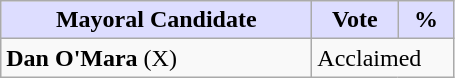<table class="wikitable">
<tr>
<th style="background:#ddf; width:200px;">Mayoral Candidate</th>
<th style="background:#ddf; width:50px;">Vote</th>
<th style="background:#ddf; width:30px;">%</th>
</tr>
<tr>
<td><strong>Dan O'Mara</strong> (X)</td>
<td colspan="2">Acclaimed</td>
</tr>
</table>
